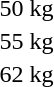<table>
<tr>
<td rowspan=2>50 kg</td>
<td rowspan=2></td>
<td rowspan=2></td>
<td></td>
</tr>
<tr>
<td></td>
</tr>
<tr>
<td rowspan=2>55 kg</td>
<td rowspan=2></td>
<td rowspan=2></td>
<td></td>
</tr>
<tr>
<td></td>
</tr>
<tr>
<td rowspan=2>62 kg</td>
<td rowspan=2></td>
<td rowspan=2></td>
<td></td>
</tr>
<tr>
<td></td>
</tr>
</table>
